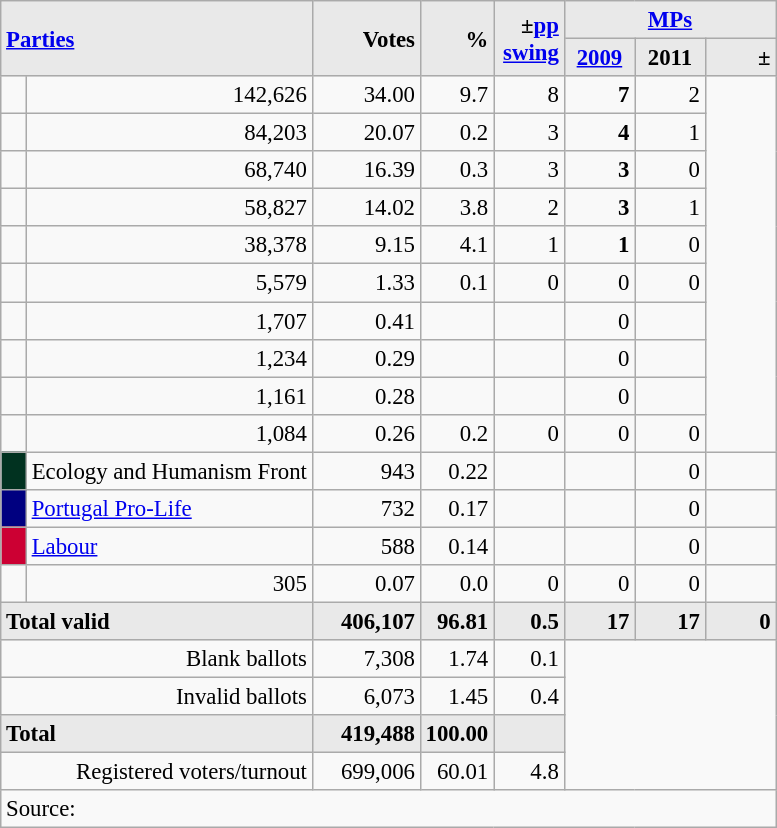<table class="wikitable" style="text-align:right; font-size:95%;">
<tr>
<th rowspan="2" colspan="2" style="background:#e9e9e9; text-align:left;" alignleft><a href='#'>Parties</a></th>
<th rowspan="2" style="background:#e9e9e9; text-align:right;">Votes</th>
<th rowspan="2" style="background:#e9e9e9; text-align:right;">%</th>
<th rowspan="2" style="background:#e9e9e9; text-align:right;">±<a href='#'>pp</a> <a href='#'>swing</a></th>
<th colspan="3" style="background:#e9e9e9; text-align:center;"><a href='#'>MPs</a></th>
</tr>
<tr style="background-color:#E9E9E9">
<th style="background-color:#E9E9E9;text-align:center;"><a href='#'>2009</a></th>
<th style="background-color:#E9E9E9;text-align:center;">2011</th>
<th style="background:#e9e9e9; text-align:right;">±</th>
</tr>
<tr>
<td></td>
<td>142,626</td>
<td>34.00</td>
<td>9.7</td>
<td>8</td>
<td><strong>7</strong></td>
<td>2</td>
</tr>
<tr>
<td></td>
<td>84,203</td>
<td>20.07</td>
<td>0.2</td>
<td>3</td>
<td><strong>4</strong></td>
<td>1</td>
</tr>
<tr>
<td></td>
<td>68,740</td>
<td>16.39</td>
<td>0.3</td>
<td>3</td>
<td><strong>3</strong></td>
<td>0</td>
</tr>
<tr>
<td></td>
<td>58,827</td>
<td>14.02</td>
<td>3.8</td>
<td>2</td>
<td><strong>3</strong></td>
<td>1</td>
</tr>
<tr>
<td></td>
<td>38,378</td>
<td>9.15</td>
<td>4.1</td>
<td>1</td>
<td><strong>1</strong></td>
<td>0</td>
</tr>
<tr>
<td></td>
<td>5,579</td>
<td>1.33</td>
<td>0.1</td>
<td>0</td>
<td>0</td>
<td>0</td>
</tr>
<tr>
<td></td>
<td>1,707</td>
<td>0.41</td>
<td></td>
<td></td>
<td>0</td>
<td></td>
</tr>
<tr>
<td></td>
<td>1,234</td>
<td>0.29</td>
<td></td>
<td></td>
<td>0</td>
<td></td>
</tr>
<tr>
<td></td>
<td>1,161</td>
<td>0.28</td>
<td></td>
<td></td>
<td>0</td>
<td></td>
</tr>
<tr>
<td></td>
<td>1,084</td>
<td>0.26</td>
<td>0.2</td>
<td>0</td>
<td>0</td>
<td>0</td>
</tr>
<tr>
<td style="width:10px;background-color:#013220;text-align:center;"></td>
<td style="text-align:left;">Ecology and Humanism Front </td>
<td>943</td>
<td>0.22</td>
<td></td>
<td></td>
<td>0</td>
<td></td>
</tr>
<tr>
<td style="width:10px;background-color:#000080;text-align:center;"></td>
<td style="text-align:left;"><a href='#'>Portugal Pro-Life</a></td>
<td>732</td>
<td>0.17</td>
<td></td>
<td></td>
<td>0</td>
<td></td>
</tr>
<tr>
<td style="width: 10px" bgcolor=#CC0033 align="center"></td>
<td align=left><a href='#'>Labour</a></td>
<td>588</td>
<td>0.14</td>
<td></td>
<td></td>
<td>0</td>
<td></td>
</tr>
<tr>
<td></td>
<td>305</td>
<td>0.07</td>
<td>0.0</td>
<td>0</td>
<td>0</td>
<td>0</td>
</tr>
<tr>
<td colspan=2 align=left style="background-color:#E9E9E9"><strong>Total valid</strong></td>
<td width="65" align="right" style="background-color:#E9E9E9"><strong>406,107</strong></td>
<td width="40" align="right" style="background-color:#E9E9E9"><strong>96.81</strong></td>
<td width="40" align="right" style="background-color:#E9E9E9"><strong>0.5</strong></td>
<td width="40" align="right" style="background-color:#E9E9E9"><strong>17</strong></td>
<td width="40" align="right" style="background-color:#E9E9E9"><strong>17</strong></td>
<td width="40" align="right" style="background-color:#E9E9E9"><strong>0</strong></td>
</tr>
<tr>
<td colspan=2>Blank ballots</td>
<td>7,308</td>
<td>1.74</td>
<td>0.1</td>
<td colspan=4 rowspan=4></td>
</tr>
<tr>
<td colspan=2>Invalid ballots</td>
<td>6,073</td>
<td>1.45</td>
<td>0.4</td>
</tr>
<tr>
<td colspan=2 align=left style="background-color:#E9E9E9"><strong>Total</strong></td>
<td width="50" align="right" style="background-color:#E9E9E9"><strong>419,488</strong></td>
<td width="40" align="right" style="background-color:#E9E9E9"><strong>100.00</strong></td>
<td width="40" align="right" style="background-color:#E9E9E9"></td>
</tr>
<tr>
<td colspan=2>Registered voters/turnout</td>
<td>699,006</td>
<td>60.01</td>
<td>4.8</td>
</tr>
<tr>
<td colspan=11 align=left>Source: </td>
</tr>
</table>
